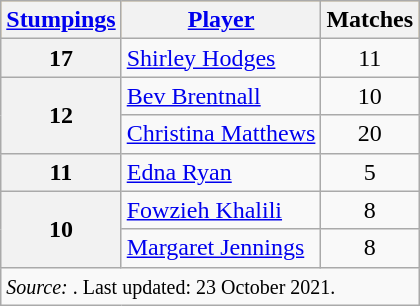<table class="wikitable">
<tr bgcolor=#ffcc66>
<th><a href='#'>Stumpings</a></th>
<th><a href='#'>Player</a></th>
<th>Matches</th>
</tr>
<tr>
<th>17</th>
<td> <a href='#'>Shirley Hodges</a></td>
<td align="center">11</td>
</tr>
<tr>
<th rowspan=2 valign="middle">12</th>
<td> <a href='#'>Bev Brentnall</a></td>
<td align="center">10</td>
</tr>
<tr>
<td> <a href='#'>Christina Matthews</a></td>
<td align="center">20</td>
</tr>
<tr>
<th>11</th>
<td> <a href='#'>Edna Ryan</a></td>
<td align="center">5</td>
</tr>
<tr>
<th rowspan=2 valign="middle">10</th>
<td> <a href='#'>Fowzieh Khalili</a></td>
<td align="center">8</td>
</tr>
<tr>
<td> <a href='#'>Margaret Jennings</a></td>
<td align="center">8</td>
</tr>
<tr>
<td colspan=4><small><em>Source: </em>. Last updated: 23 October 2021.</small></td>
</tr>
</table>
